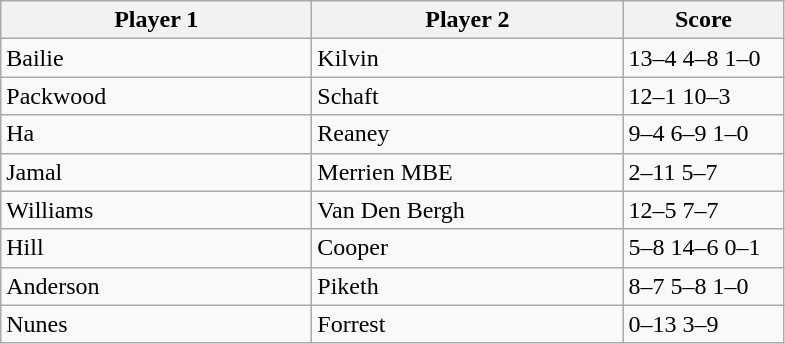<table class="wikitable" style="font-size: 100%">
<tr>
<th width=200>Player 1</th>
<th width=200>Player 2</th>
<th width=100>Score</th>
</tr>
<tr>
<td>Bailie</td>
<td>Kilvin</td>
<td>13–4 4–8 1–0</td>
</tr>
<tr>
<td>Packwood</td>
<td>Schaft</td>
<td>12–1 10–3</td>
</tr>
<tr>
<td>Ha</td>
<td>Reaney</td>
<td>9–4 6–9 1–0</td>
</tr>
<tr>
<td>Jamal</td>
<td>Merrien MBE</td>
<td>2–11 5–7</td>
</tr>
<tr>
<td>Williams</td>
<td>Van Den Bergh</td>
<td>12–5 7–7</td>
</tr>
<tr>
<td>Hill</td>
<td>Cooper</td>
<td>5–8 14–6 0–1</td>
</tr>
<tr>
<td>Anderson</td>
<td>Piketh</td>
<td>8–7 5–8 1–0</td>
</tr>
<tr>
<td>Nunes</td>
<td>Forrest</td>
<td>0–13 3–9</td>
</tr>
</table>
